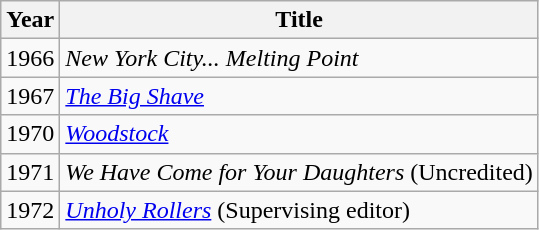<table class="wikitable">
<tr>
<th>Year</th>
<th>Title</th>
</tr>
<tr>
<td>1966</td>
<td><em>New York City... Melting Point</em></td>
</tr>
<tr>
<td>1967</td>
<td><em><a href='#'>The Big Shave</a></em></td>
</tr>
<tr>
<td>1970</td>
<td><em><a href='#'>Woodstock</a></em></td>
</tr>
<tr>
<td>1971</td>
<td><em>We Have Come for Your Daughters</em> (Uncredited)</td>
</tr>
<tr>
<td>1972</td>
<td><em><a href='#'>Unholy Rollers</a></em> (Supervising editor)</td>
</tr>
</table>
